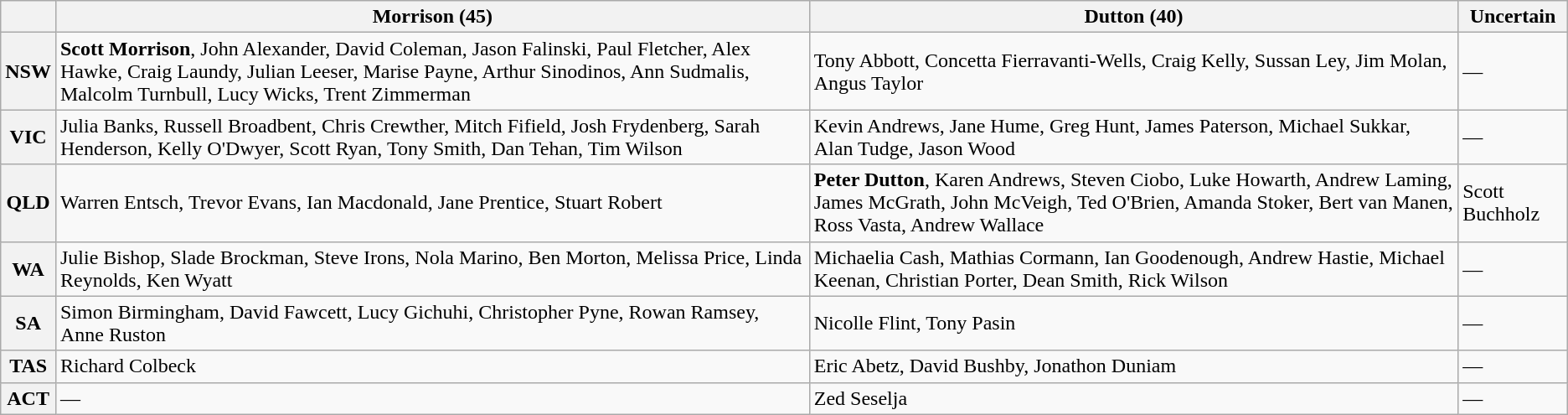<table class="wikitable">
<tr>
<th></th>
<th>Morrison (45)</th>
<th>Dutton (40)</th>
<th>Uncertain</th>
</tr>
<tr>
<th>NSW</th>
<td><strong>Scott Morrison</strong>, John Alexander, David Coleman, Jason Falinski, Paul Fletcher, Alex Hawke, Craig Laundy, Julian Leeser, Marise Payne, Arthur Sinodinos, Ann Sudmalis, Malcolm Turnbull, Lucy Wicks, Trent Zimmerman</td>
<td>Tony Abbott, Concetta Fierravanti-Wells, Craig Kelly, Sussan Ley, Jim Molan, Angus Taylor</td>
<td>—</td>
</tr>
<tr>
<th>VIC</th>
<td>Julia Banks, Russell Broadbent, Chris Crewther, Mitch Fifield, Josh Frydenberg, Sarah Henderson, Kelly O'Dwyer, Scott Ryan, Tony Smith, Dan Tehan, Tim Wilson</td>
<td>Kevin Andrews, Jane Hume, Greg Hunt, James Paterson, Michael Sukkar, Alan Tudge, Jason Wood</td>
<td>—</td>
</tr>
<tr>
<th>QLD</th>
<td>Warren Entsch, Trevor Evans, Ian Macdonald, Jane Prentice, Stuart Robert</td>
<td><strong>Peter Dutton</strong>, Karen Andrews, Steven Ciobo, Luke Howarth, Andrew Laming, James McGrath, John McVeigh, Ted O'Brien, Amanda Stoker, Bert van Manen, Ross Vasta, Andrew Wallace</td>
<td>Scott Buchholz</td>
</tr>
<tr>
<th>WA</th>
<td>Julie Bishop, Slade Brockman, Steve Irons, Nola Marino, Ben Morton, Melissa Price, Linda Reynolds, Ken Wyatt</td>
<td>Michaelia Cash, Mathias Cormann, Ian Goodenough, Andrew Hastie, Michael Keenan, Christian Porter, Dean Smith, Rick Wilson</td>
<td>—</td>
</tr>
<tr>
<th>SA</th>
<td>Simon Birmingham, David Fawcett, Lucy Gichuhi, Christopher Pyne, Rowan Ramsey, Anne Ruston</td>
<td>Nicolle Flint, Tony Pasin</td>
<td>—</td>
</tr>
<tr>
<th>TAS</th>
<td>Richard Colbeck</td>
<td>Eric Abetz, David Bushby, Jonathon Duniam</td>
<td>—</td>
</tr>
<tr>
<th>ACT</th>
<td>—</td>
<td>Zed Seselja</td>
<td>—</td>
</tr>
</table>
